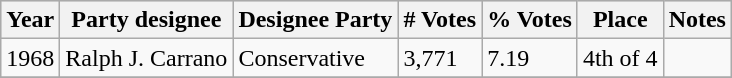<table class=wikitable>
<tr bgcolor=lightgrey>
<th>Year</th>
<th>Party designee</th>
<th>Designee Party</th>
<th># Votes</th>
<th>% Votes</th>
<th>Place</th>
<th>Notes</th>
</tr>
<tr>
<td>1968</td>
<td>Ralph J. Carrano</td>
<td>Conservative</td>
<td>3,771</td>
<td>7.19</td>
<td>4th of 4</td>
<td></td>
</tr>
<tr>
</tr>
</table>
